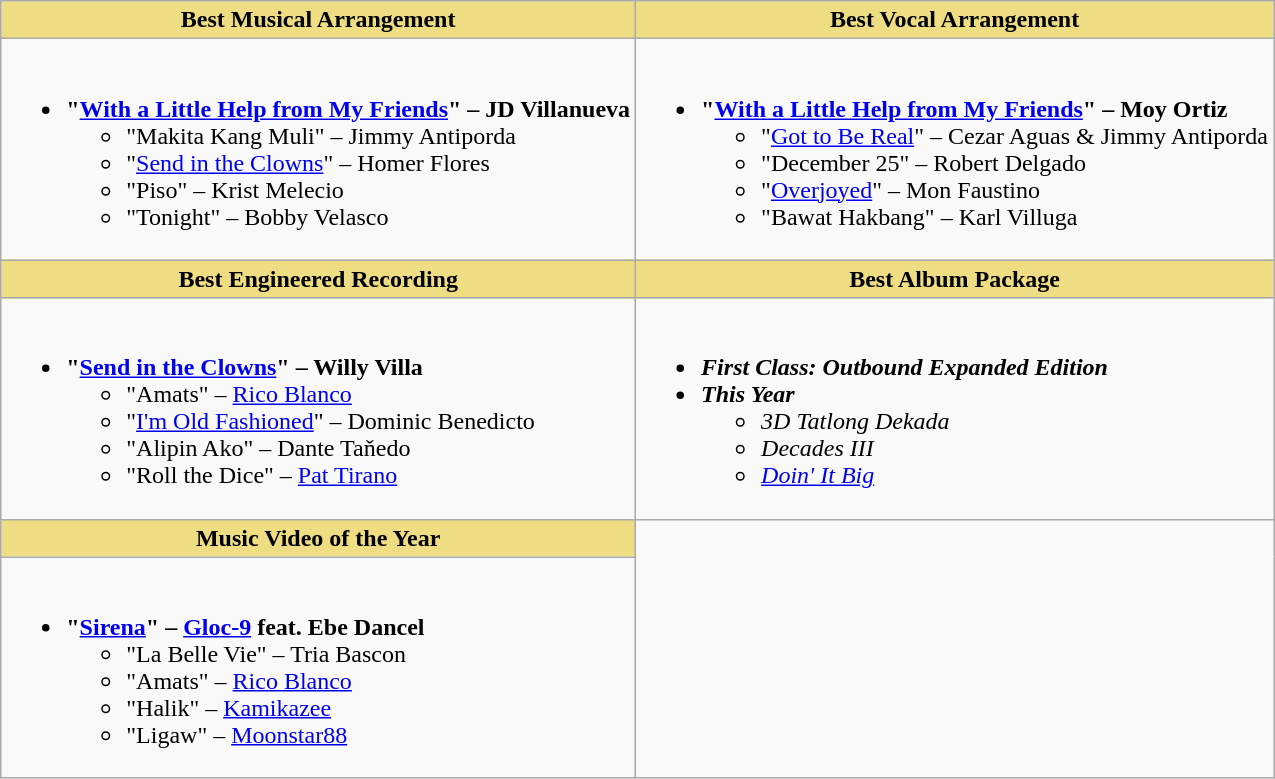<table class="wikitable">
<tr>
<th style="background:#EEDD82;" ! width:50%">Best Musical Arrangement</th>
<th style="background:#EEDD82;" ! width:50%">Best Vocal Arrangement</th>
</tr>
<tr>
<td valign="top"><br><ul><li><strong>"<a href='#'>With a Little Help from My Friends</a>" – JD Villanueva</strong><ul><li>"Makita Kang Muli" – Jimmy Antiporda</li><li>"<a href='#'>Send in the Clowns</a>" – Homer Flores</li><li>"Piso" – Krist Melecio</li><li>"Tonight" – Bobby Velasco</li></ul></li></ul></td>
<td valign="top"><br><ul><li><strong>"<a href='#'>With a Little Help from My Friends</a>" – Moy Ortiz</strong><ul><li>"<a href='#'>Got to Be Real</a>" – Cezar Aguas & Jimmy Antiporda</li><li>"December 25" – Robert Delgado</li><li>"<a href='#'>Overjoyed</a>" – Mon Faustino</li><li>"Bawat Hakbang" – Karl Villuga</li></ul></li></ul></td>
</tr>
<tr>
<th style="background:#EEDD82;" ! width:50%">Best Engineered Recording</th>
<th style="background:#EEDD82;" ! width:50%">Best Album Package</th>
</tr>
<tr>
<td valign="top"><br><ul><li><strong>"<a href='#'>Send in the Clowns</a>" – Willy Villa</strong><ul><li>"Amats" – <a href='#'>Rico Blanco</a></li><li>"<a href='#'>I'm Old Fashioned</a>" – Dominic Benedicto</li><li>"Alipin Ako" – Dante Taňedo</li><li>"Roll the Dice" – <a href='#'>Pat Tirano</a></li></ul></li></ul></td>
<td valign="top"><br><ul><li><strong><em>First Class: Outbound Expanded Edition</em></strong></li><li><strong><em>This Year</em></strong><ul><li><em>3D Tatlong Dekada</em></li></ul><ul><li><em>Decades III</em></li></ul><ul><li><em><a href='#'>Doin' It Big</a></em></li></ul></li></ul></td>
</tr>
<tr>
<th style="background:#EEDD82;" ! width:50%">Music Video of the Year</th>
</tr>
<tr>
<td valign="top"><br><ul><li><strong>"<a href='#'>Sirena</a>" – <a href='#'>Gloc-9</a> feat. Ebe Dancel</strong><ul><li>"La Belle Vie" – Tria Bascon</li></ul><ul><li>"Amats" – <a href='#'>Rico Blanco</a></li></ul><ul><li>"Halik" – <a href='#'>Kamikazee</a></li></ul><ul><li>"Ligaw" – <a href='#'>Moonstar88</a></li></ul></li></ul></td>
</tr>
</table>
